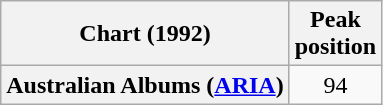<table class="wikitable plainrowheaders" style="text-align:center">
<tr>
<th scope="col">Chart (1992)</th>
<th scope="col">Peak<br>position</th>
</tr>
<tr>
<th scope="row">Australian Albums (<a href='#'>ARIA</a>)</th>
<td>94</td>
</tr>
</table>
